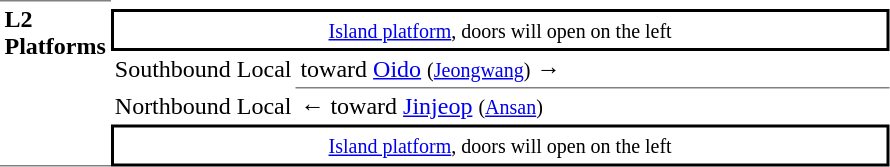<table table border=0 cellspacing=0 cellpadding=3>
<tr>
<td style="border-top:solid 1px gray;border-bottom:solid 1px gray;" width=50 rowspan=10 valign=top><strong>L2<br>Platforms</strong></td>
<td></td>
</tr>
<tr>
<td style="border-top:solid 2px black;border-right:solid 2px black;border-left:solid 2px black;border-bottom:solid 2px black;text-align:center;" colspan=2><small><a href='#'>Island platform</a>, doors will open on the left</small></td>
</tr>
<tr>
<td>Southbound Local</td>
<td>  toward <a href='#'>Oido</a> <small>(<a href='#'>Jeongwang</a>)</small> →</td>
</tr>
<tr>
<td>Northbound Local</td>
<td style="border-bottom:solid 0px gray;border-top:solid 1px gray;" width=390>←  toward <a href='#'>Jinjeop</a> <small>(<a href='#'>Ansan</a>)</small></td>
</tr>
<tr>
<td style="border-top:solid 2px black;border-right:solid 2px black;border-left:solid 2px black;border-bottom:solid 2px black;text-align:center;" colspan=2><small><a href='#'>Island platform</a>, doors will open on the left</small></td>
</tr>
</table>
